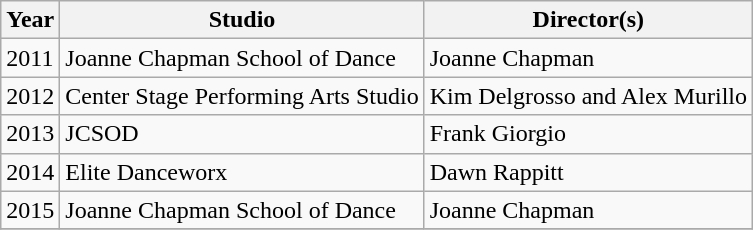<table class="wikitable">
<tr>
<th>Year</th>
<th>Studio</th>
<th>Director(s)</th>
</tr>
<tr>
<td>2011</td>
<td>Joanne Chapman School of Dance</td>
<td>Joanne Chapman</td>
</tr>
<tr>
<td>2012</td>
<td>Center Stage Performing Arts Studio</td>
<td>Kim Delgrosso and Alex Murillo</td>
</tr>
<tr>
<td>2013</td>
<td>JCSOD</td>
<td>Frank Giorgio</td>
</tr>
<tr>
<td>2014</td>
<td>Elite Danceworx</td>
<td>Dawn Rappitt</td>
</tr>
<tr>
<td>2015</td>
<td>Joanne Chapman School of Dance</td>
<td>Joanne Chapman</td>
</tr>
<tr>
</tr>
</table>
